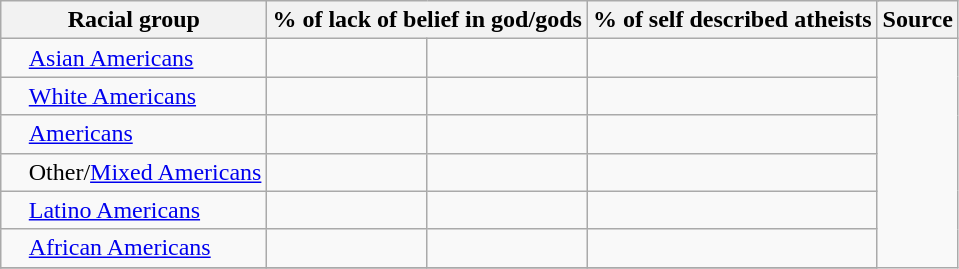<table class="wikitable sortable" font-size:80%;">
<tr>
<th>Racial group</th>
<th colspan="2">% of lack of belief in god/gods</th>
<th colspan="2">% of self described atheists</th>
<th>Source</th>
</tr>
<tr>
<td style="text-align:left; text-indent:15px;"><a href='#'>Asian Americans</a></td>
<td align=right></td>
<td align=right></td>
<td></td>
</tr>
<tr>
<td style="text-align:left; text-indent:15px;"><a href='#'>White Americans</a></td>
<td align=right></td>
<td align=right></td>
<td></td>
</tr>
<tr>
<td style="text-align:left; text-indent:15px;"><a href='#'>Americans</a></td>
<td align=right></td>
<td align=right></td>
<td></td>
</tr>
<tr>
<td style="text-align:left; text-indent:15px;">Other/<a href='#'>Mixed Americans</a></td>
<td align=right></td>
<td align=right></td>
<td></td>
</tr>
<tr>
<td style="text-align:left; text-indent:15px;"><a href='#'>Latino Americans</a></td>
<td align=right></td>
<td align=right></td>
<td></td>
</tr>
<tr>
<td style="text-align:left; text-indent:15px;"><a href='#'>African Americans</a></td>
<td align=right></td>
<td align=right></td>
<td></td>
</tr>
<tr>
</tr>
</table>
